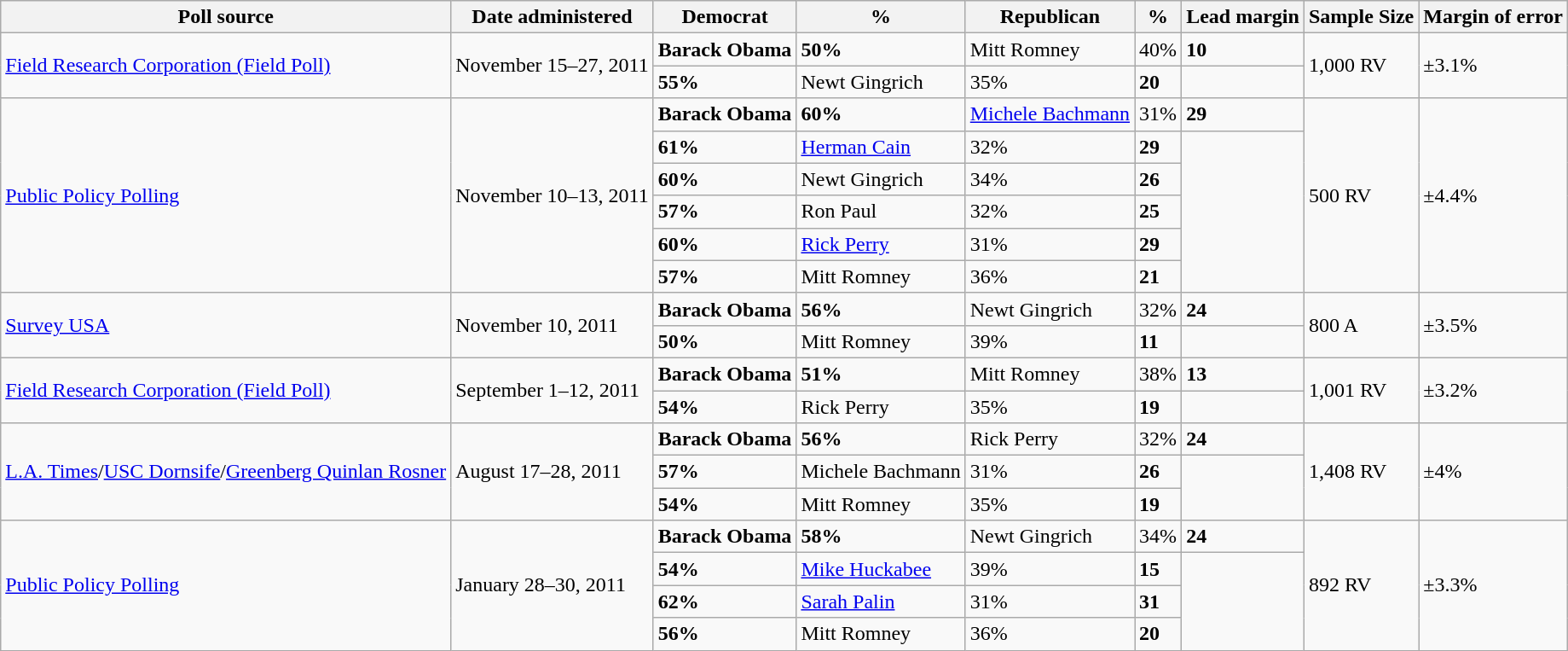<table class="wikitable">
<tr valign=bottom>
<th>Poll source</th>
<th>Date administered</th>
<th>Democrat</th>
<th>%</th>
<th>Republican</th>
<th>%</th>
<th>Lead margin</th>
<th>Sample Size</th>
<th>Margin of error</th>
</tr>
<tr>
<td rowspan=2><a href='#'>Field Research Corporation (Field Poll)</a></td>
<td rowspan=2>November 15–27, 2011</td>
<td><strong>Barack Obama</strong></td>
<td><strong>50%</strong></td>
<td>Mitt Romney</td>
<td>40%</td>
<td><strong>10</strong></td>
<td rowspan=2>1,000 RV</td>
<td rowspan=2>±3.1%</td>
</tr>
<tr>
<td><strong>55%</strong></td>
<td>Newt Gingrich</td>
<td>35%</td>
<td><strong>20</strong></td>
</tr>
<tr>
<td rowspan=6><a href='#'>Public Policy Polling</a></td>
<td rowspan=6>November 10–13, 2011</td>
<td><strong>Barack Obama</strong></td>
<td><strong>60%</strong></td>
<td><a href='#'>Michele Bachmann</a></td>
<td>31%</td>
<td><strong>29</strong></td>
<td rowspan=6>500 RV</td>
<td rowspan=6>±4.4%</td>
</tr>
<tr>
<td><strong>61%</strong></td>
<td><a href='#'>Herman Cain</a></td>
<td>32%</td>
<td><strong>29</strong></td>
</tr>
<tr>
<td><strong>60%</strong></td>
<td>Newt Gingrich</td>
<td>34%</td>
<td><strong>26</strong></td>
</tr>
<tr>
<td><strong>57%</strong></td>
<td>Ron Paul</td>
<td>32%</td>
<td><strong>25</strong></td>
</tr>
<tr>
<td><strong>60%</strong></td>
<td><a href='#'>Rick Perry</a></td>
<td>31%</td>
<td><strong>29</strong></td>
</tr>
<tr>
<td><strong>57%</strong></td>
<td>Mitt Romney</td>
<td>36%</td>
<td><strong>21</strong></td>
</tr>
<tr>
<td rowspan=2><a href='#'>Survey USA</a><br></td>
<td rowspan=2>November 10, 2011</td>
<td><strong>Barack Obama</strong></td>
<td><strong>56%</strong></td>
<td>Newt Gingrich</td>
<td>32%</td>
<td><strong>24</strong></td>
<td rowspan=2>800 A</td>
<td rowspan=2>±3.5%</td>
</tr>
<tr>
<td><strong>50%</strong></td>
<td>Mitt Romney</td>
<td>39%</td>
<td><strong>11</strong></td>
</tr>
<tr>
<td rowspan=2><a href='#'>Field Research Corporation (Field Poll)</a></td>
<td rowspan=2>September 1–12, 2011</td>
<td><strong>Barack Obama</strong></td>
<td><strong>51%</strong></td>
<td>Mitt Romney</td>
<td>38%</td>
<td><strong>13</strong></td>
<td rowspan=2>1,001 RV</td>
<td rowspan=2>±3.2%</td>
</tr>
<tr>
<td><strong>54%</strong></td>
<td>Rick Perry</td>
<td>35%</td>
<td><strong>19</strong></td>
</tr>
<tr>
<td rowspan=3><a href='#'>L.A. Times</a>/<a href='#'>USC Dornsife</a>/<a href='#'>Greenberg Quinlan Rosner</a></td>
<td rowspan=3>August 17–28, 2011</td>
<td><strong>Barack Obama</strong></td>
<td><strong>56%</strong></td>
<td>Rick Perry</td>
<td>32%</td>
<td><strong>24</strong></td>
<td rowspan=3>1,408 RV</td>
<td rowspan=3>±4%</td>
</tr>
<tr>
<td><strong>57%</strong></td>
<td>Michele Bachmann</td>
<td>31%</td>
<td><strong>26</strong></td>
</tr>
<tr>
<td><strong>54%</strong></td>
<td>Mitt Romney</td>
<td>35%</td>
<td><strong>19</strong></td>
</tr>
<tr>
<td rowspan=4><a href='#'>Public Policy Polling</a></td>
<td rowspan=4>January 28–30, 2011</td>
<td><strong>Barack Obama</strong></td>
<td><strong>58%</strong></td>
<td>Newt Gingrich</td>
<td>34%</td>
<td><strong>24</strong></td>
<td rowspan=4>892 RV</td>
<td rowspan=4>±3.3%</td>
</tr>
<tr>
<td><strong>54%</strong></td>
<td><a href='#'>Mike Huckabee</a></td>
<td>39%</td>
<td><strong>15</strong></td>
</tr>
<tr>
<td><strong>62%</strong></td>
<td><a href='#'>Sarah Palin</a></td>
<td>31%</td>
<td><strong>31</strong></td>
</tr>
<tr>
<td><strong>56%</strong></td>
<td>Mitt Romney</td>
<td>36%</td>
<td><strong>20</strong></td>
</tr>
</table>
